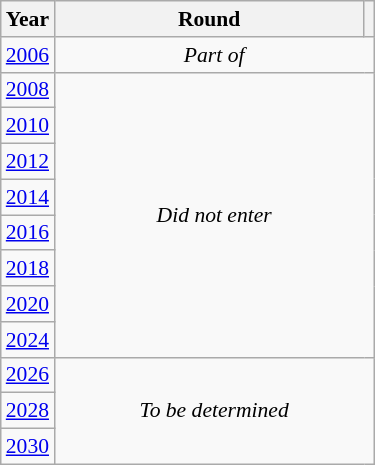<table class="wikitable" style="text-align: center; font-size:90%">
<tr>
<th>Year</th>
<th style="width:200px">Round</th>
<th></th>
</tr>
<tr>
<td><a href='#'>2006</a></td>
<td colspan="2"><em>Part of </em></td>
</tr>
<tr>
<td><a href='#'>2008</a></td>
<td colspan="2" rowspan="8"><em>Did not enter</em></td>
</tr>
<tr>
<td><a href='#'>2010</a></td>
</tr>
<tr>
<td><a href='#'>2012</a></td>
</tr>
<tr>
<td><a href='#'>2014</a></td>
</tr>
<tr>
<td><a href='#'>2016</a></td>
</tr>
<tr>
<td><a href='#'>2018</a></td>
</tr>
<tr>
<td><a href='#'>2020</a></td>
</tr>
<tr>
<td><a href='#'>2024</a></td>
</tr>
<tr>
<td><a href='#'>2026</a></td>
<td colspan="2" rowspan="3"><em>To be determined</em></td>
</tr>
<tr>
<td><a href='#'>2028</a></td>
</tr>
<tr>
<td><a href='#'>2030</a></td>
</tr>
</table>
